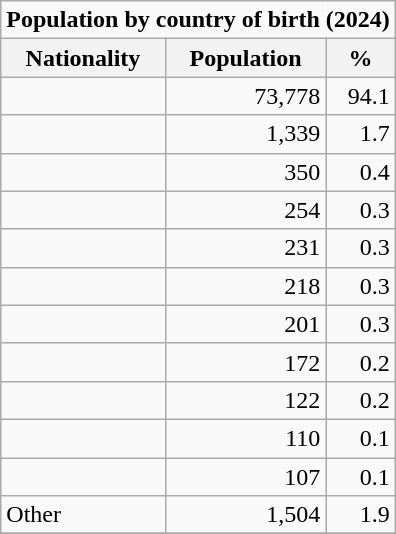<table class="wikitable" style="float:right; text-align:right;">
<tr>
<td colspan="3"><strong>Population by country of birth (2024)</strong></td>
</tr>
<tr \>
<th>Nationality</th>
<th>Population</th>
<th>%</th>
</tr>
<tr>
<td style="text-align:left;"></td>
<td>73,778</td>
<td>94.1</td>
</tr>
<tr>
<td style="text-align:left;"></td>
<td>1,339</td>
<td>1.7</td>
</tr>
<tr>
<td style="text-align:left;"></td>
<td>350</td>
<td>0.4</td>
</tr>
<tr>
<td style="text-align:left;"></td>
<td>254</td>
<td>0.3</td>
</tr>
<tr>
<td style="text-align:left;"></td>
<td>231</td>
<td>0.3</td>
</tr>
<tr>
<td style="text-align:left;"></td>
<td>218</td>
<td>0.3</td>
</tr>
<tr>
<td style="text-align:left;"></td>
<td>201</td>
<td>0.3</td>
</tr>
<tr>
<td style="text-align:left;"></td>
<td>172</td>
<td>0.2</td>
</tr>
<tr>
<td style="text-align:left;"></td>
<td>122</td>
<td>0.2</td>
</tr>
<tr>
<td style="text-align:left;"></td>
<td>110</td>
<td>0.1</td>
</tr>
<tr>
<td style="text-align:left;"></td>
<td>107</td>
<td>0.1</td>
</tr>
<tr>
<td style="text-align:left;">Other</td>
<td>1,504</td>
<td>1.9</td>
</tr>
<tr>
</tr>
</table>
